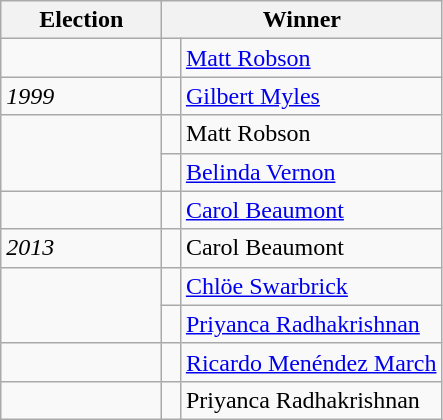<table class=wikitable>
<tr>
<th width=100>Election</th>
<th colspan=2 width=175>Winner</th>
</tr>
<tr>
<td></td>
<td width=5 bgcolor=></td>
<td><a href='#'>Matt Robson</a></td>
</tr>
<tr>
<td><em>1999</em></td>
<td width=5 bgcolor=></td>
<td><a href='#'>Gilbert Myles</a></td>
</tr>
<tr>
<td rowspan=2></td>
<td bgcolor=></td>
<td>Matt Robson</td>
</tr>
<tr>
<td bgcolor=></td>
<td><a href='#'>Belinda Vernon</a></td>
</tr>
<tr>
<td></td>
<td bgcolor=></td>
<td><a href='#'>Carol Beaumont</a></td>
</tr>
<tr>
<td><em>2013</em></td>
<td bgcolor=></td>
<td>Carol Beaumont</td>
</tr>
<tr>
<td rowspan=2></td>
<td bgcolor=></td>
<td><a href='#'>Chlöe Swarbrick</a></td>
</tr>
<tr>
<td bgcolor=></td>
<td><a href='#'>Priyanca Radhakrishnan</a></td>
</tr>
<tr>
<td></td>
<td bgcolor=></td>
<td><a href='#'>Ricardo Menéndez March</a></td>
</tr>
<tr>
<td></td>
<td bgcolor=></td>
<td>Priyanca Radhakrishnan</td>
</tr>
</table>
